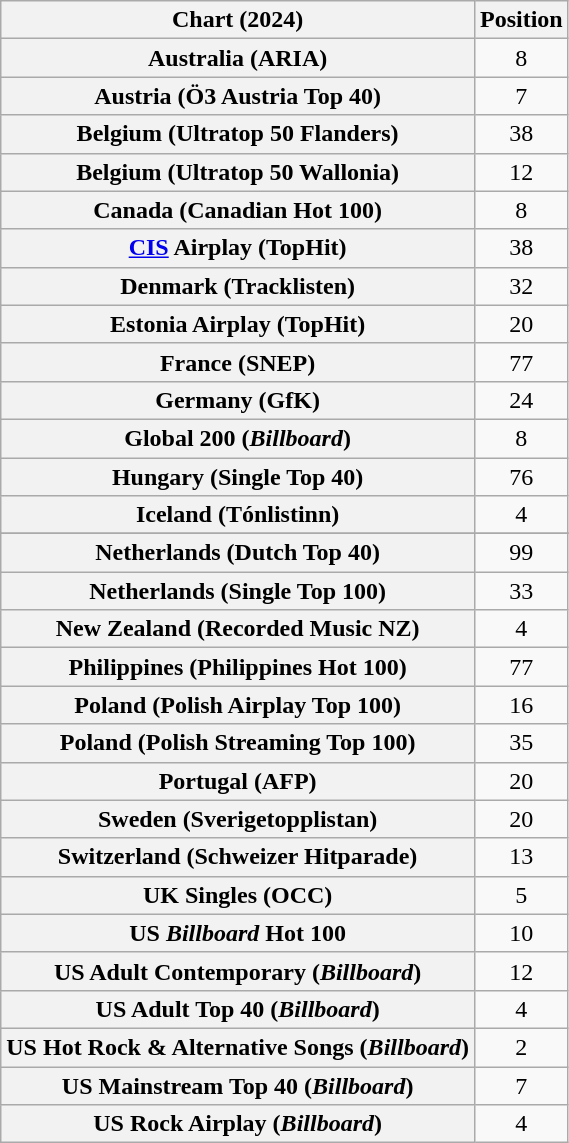<table class="wikitable sortable plainrowheaders" style="text-align:center">
<tr>
<th scope="col">Chart (2024)</th>
<th scope="col">Position</th>
</tr>
<tr>
<th scope="row">Australia (ARIA)</th>
<td>8</td>
</tr>
<tr>
<th scope="row">Austria (Ö3 Austria Top 40)</th>
<td>7</td>
</tr>
<tr>
<th scope="row">Belgium (Ultratop 50 Flanders)</th>
<td>38</td>
</tr>
<tr>
<th scope="row">Belgium (Ultratop 50 Wallonia)</th>
<td>12</td>
</tr>
<tr>
<th scope="row">Canada (Canadian Hot 100)</th>
<td>8</td>
</tr>
<tr>
<th scope="row"><a href='#'>CIS</a> Airplay (TopHit)</th>
<td>38</td>
</tr>
<tr>
<th scope="row">Denmark (Tracklisten)</th>
<td>32</td>
</tr>
<tr>
<th scope="row">Estonia Airplay (TopHit)</th>
<td>20</td>
</tr>
<tr>
<th scope="row">France (SNEP)</th>
<td>77</td>
</tr>
<tr>
<th scope="row">Germany (GfK)</th>
<td>24</td>
</tr>
<tr>
<th scope="row">Global 200 (<em>Billboard</em>)</th>
<td>8</td>
</tr>
<tr>
<th scope="row">Hungary (Single Top 40)</th>
<td>76</td>
</tr>
<tr>
<th scope="row">Iceland (Tónlistinn)</th>
<td>4</td>
</tr>
<tr>
</tr>
<tr>
<th scope="row">Netherlands (Dutch Top 40)</th>
<td>99</td>
</tr>
<tr>
<th scope="row">Netherlands (Single Top 100)</th>
<td>33</td>
</tr>
<tr>
<th scope="row">New Zealand (Recorded Music NZ)</th>
<td>4</td>
</tr>
<tr>
<th scope="row">Philippines (Philippines Hot 100)</th>
<td>77</td>
</tr>
<tr>
<th scope="row">Poland (Polish Airplay Top 100)</th>
<td>16</td>
</tr>
<tr>
<th scope="row">Poland (Polish Streaming Top 100)</th>
<td>35</td>
</tr>
<tr>
<th scope="row">Portugal (AFP)</th>
<td>20</td>
</tr>
<tr>
<th scope="row">Sweden (Sverigetopplistan)</th>
<td>20</td>
</tr>
<tr>
<th scope="row">Switzerland (Schweizer Hitparade)</th>
<td>13</td>
</tr>
<tr>
<th scope="row">UK Singles (OCC)</th>
<td>5</td>
</tr>
<tr>
<th scope="row">US <em>Billboard</em> Hot 100</th>
<td>10</td>
</tr>
<tr>
<th scope="row">US Adult Contemporary (<em>Billboard</em>)</th>
<td>12</td>
</tr>
<tr>
<th scope="row">US Adult Top 40 (<em>Billboard</em>)</th>
<td>4</td>
</tr>
<tr>
<th scope="row">US Hot Rock & Alternative Songs (<em>Billboard</em>)</th>
<td>2</td>
</tr>
<tr>
<th scope="row">US Mainstream Top 40 (<em>Billboard</em>)</th>
<td>7</td>
</tr>
<tr>
<th scope="row">US Rock Airplay (<em>Billboard</em>)</th>
<td>4</td>
</tr>
</table>
